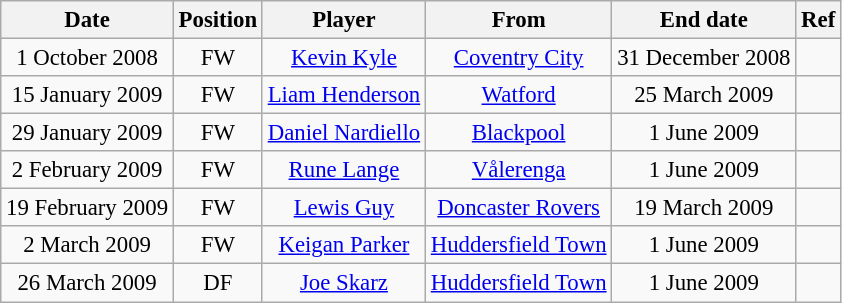<table class="wikitable" style="font-size: 95%; text-align: center;">
<tr>
<th>Date</th>
<th>Position</th>
<th>Player</th>
<th>From</th>
<th>End date</th>
<th>Ref</th>
</tr>
<tr>
<td>1 October 2008</td>
<td>FW</td>
<td><a href='#'>Kevin Kyle</a></td>
<td><a href='#'>Coventry City</a></td>
<td>31 December 2008</td>
<td></td>
</tr>
<tr>
<td>15 January 2009</td>
<td>FW</td>
<td><a href='#'>Liam Henderson</a></td>
<td><a href='#'>Watford</a></td>
<td>25 March 2009</td>
<td></td>
</tr>
<tr>
<td>29 January 2009</td>
<td>FW</td>
<td><a href='#'>Daniel Nardiello</a></td>
<td><a href='#'>Blackpool</a></td>
<td>1 June 2009</td>
<td></td>
</tr>
<tr>
<td>2 February 2009</td>
<td>FW</td>
<td><a href='#'>Rune Lange</a></td>
<td><a href='#'>Vålerenga</a></td>
<td>1 June 2009</td>
<td></td>
</tr>
<tr>
<td>19 February 2009</td>
<td>FW</td>
<td><a href='#'>Lewis Guy</a></td>
<td><a href='#'>Doncaster Rovers</a></td>
<td>19 March 2009</td>
<td></td>
</tr>
<tr>
<td>2 March 2009</td>
<td>FW</td>
<td><a href='#'>Keigan Parker</a></td>
<td><a href='#'>Huddersfield Town</a></td>
<td>1 June 2009</td>
<td></td>
</tr>
<tr>
<td>26 March 2009</td>
<td>DF</td>
<td><a href='#'>Joe Skarz</a></td>
<td><a href='#'>Huddersfield Town</a></td>
<td>1 June 2009</td>
<td></td>
</tr>
</table>
